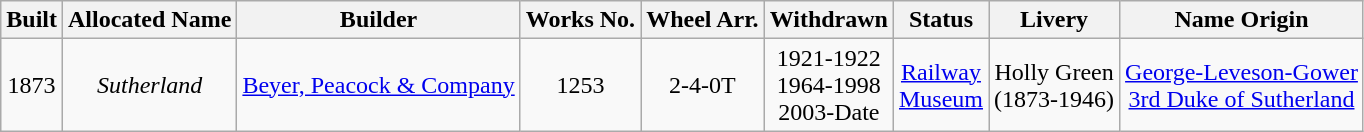<table class="wikitable">
<tr>
<th>Built</th>
<th>Allocated Name</th>
<th>Builder</th>
<th>Works No.</th>
<th>Wheel Arr.</th>
<th>Withdrawn</th>
<th>Status</th>
<th>Livery</th>
<th>Name Origin</th>
</tr>
<tr>
<td align="center">1873</td>
<td align="center"><em>Sutherland</em></td>
<td align="center"><a href='#'>Beyer, Peacock & Company</a></td>
<td align="center">1253</td>
<td align="center">2-4-0T</td>
<td align="center">1921-1922<br>1964-1998<br>2003-Date</td>
<td align="center"><a href='#'>Railway<br>Museum</a></td>
<td align="center">Holly Green<br>(1873-1946)</td>
<td align="center"><a href='#'>George-Leveson-Gower<br>3rd Duke of Sutherland</a></td>
</tr>
</table>
